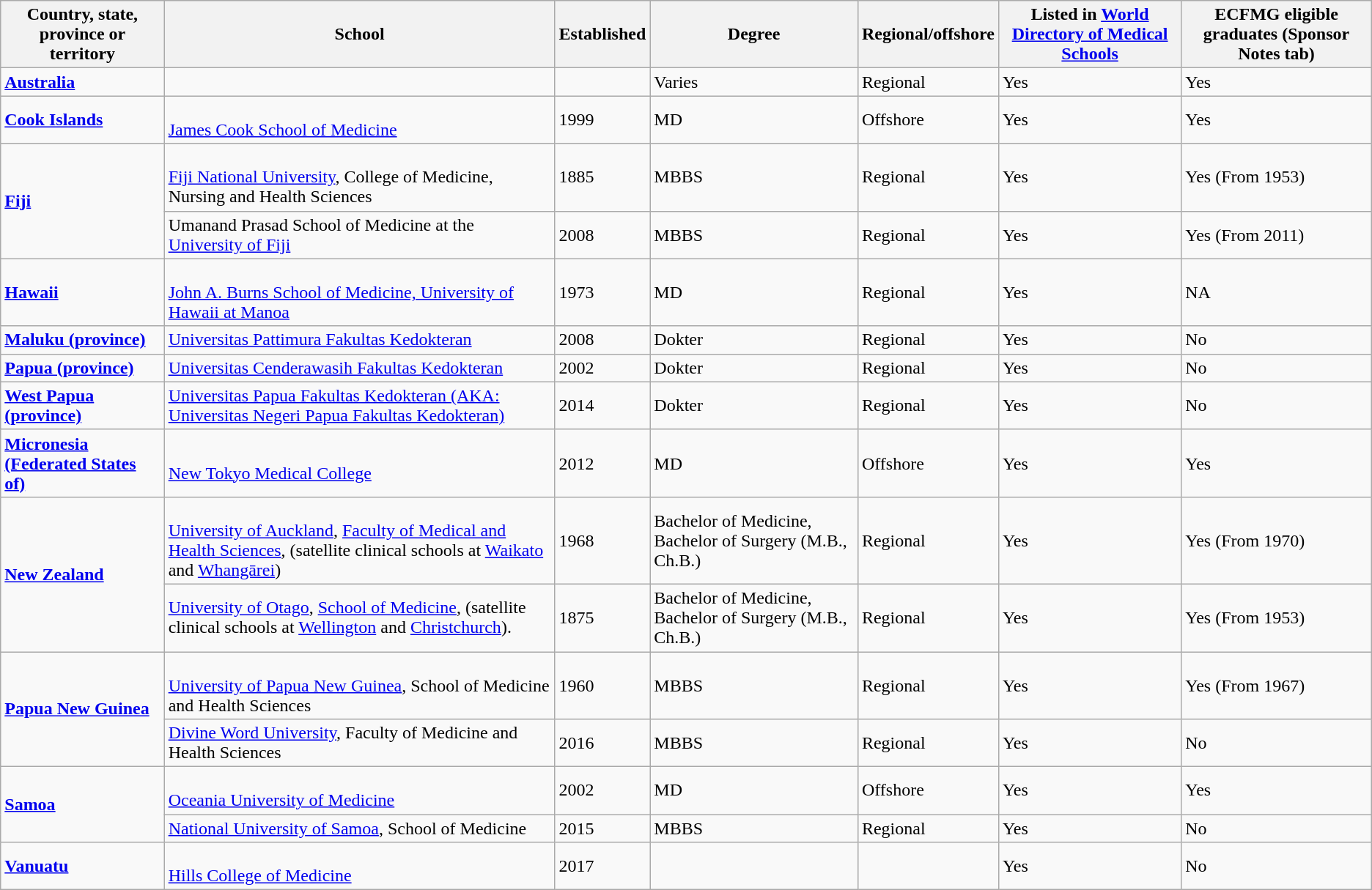<table class="wikitable sortable">
<tr style="text-align:center; background:#f0f0f0;">
<th><strong>Country, state, province or territory</strong></th>
<th><strong>School</strong></th>
<th><strong>Established</strong></th>
<th><strong>Degree</strong></th>
<th><strong>Regional/offshore</strong></th>
<th><strong>Listed in <a href='#'>World Directory of Medical Schools</a></strong></th>
<th><strong>ECFMG eligible graduates</strong> (Sponsor Notes tab)</th>
</tr>
<tr>
<td rowspan="1"><strong><a href='#'>Australia</a></strong></td>
<td><br></td>
<td></td>
<td>Varies</td>
<td>Regional</td>
<td>Yes</td>
<td>Yes</td>
</tr>
<tr>
<td rowspan="1"><strong><a href='#'>Cook Islands</a></strong></td>
<td><br><a href='#'>James Cook School of Medicine</a></td>
<td>1999</td>
<td>MD</td>
<td>Offshore</td>
<td>Yes</td>
<td>Yes</td>
</tr>
<tr>
<td rowspan="2"><strong><a href='#'>Fiji</a></strong></td>
<td><br><a href='#'>Fiji National University</a>, College of Medicine, Nursing and Health Sciences</td>
<td>1885</td>
<td>MBBS</td>
<td>Regional</td>
<td>Yes</td>
<td>Yes (From 1953)</td>
</tr>
<tr>
<td>Umanand Prasad School of Medicine at the <a href='#'>University of Fiji</a></td>
<td>2008</td>
<td>MBBS</td>
<td>Regional</td>
<td>Yes</td>
<td>Yes (From 2011)</td>
</tr>
<tr>
<td rowspan="1"><strong><a href='#'>Hawaii</a></strong></td>
<td><br><a href='#'>John A. Burns School of Medicine, University of Hawaii at Manoa</a></td>
<td>1973</td>
<td>MD</td>
<td>Regional</td>
<td>Yes</td>
<td>NA</td>
</tr>
<tr>
<td rowspan="1"><strong><a href='#'>Maluku (province)</a></strong></td>
<td><a href='#'>Universitas Pattimura Fakultas Kedokteran</a></td>
<td>2008</td>
<td>Dokter</td>
<td>Regional</td>
<td>Yes</td>
<td>No</td>
</tr>
<tr>
<td rowspan="1"><strong><a href='#'>Papua (province)</a></strong></td>
<td><a href='#'>Universitas Cenderawasih Fakultas Kedokteran</a></td>
<td>2002</td>
<td>Dokter</td>
<td>Regional</td>
<td>Yes</td>
<td>No</td>
</tr>
<tr>
<td rowspan="1"><strong><a href='#'>West Papua (province)</a></strong></td>
<td><a href='#'>Universitas Papua Fakultas Kedokteran (AKA: Universitas Negeri Papua Fakultas Kedokteran)</a></td>
<td>2014</td>
<td>Dokter</td>
<td>Regional</td>
<td>Yes</td>
<td>No</td>
</tr>
<tr>
<td rowspan="1"><strong><a href='#'>Micronesia (Federated States of)</a></strong></td>
<td><br><a href='#'>New Tokyo Medical College</a></td>
<td>2012</td>
<td>MD</td>
<td>Offshore</td>
<td>Yes</td>
<td>Yes</td>
</tr>
<tr>
<td rowspan="2"><strong><a href='#'>New Zealand</a></strong></td>
<td><br><a href='#'>University of Auckland</a>, <a href='#'>Faculty of Medical and Health Sciences</a>, (satellite clinical schools at <a href='#'>Waikato</a> and <a href='#'>Whangārei</a>)</td>
<td>1968</td>
<td>Bachelor of Medicine, Bachelor of Surgery (M.B., Ch.B.)</td>
<td>Regional</td>
<td>Yes</td>
<td>Yes (From 1970)</td>
</tr>
<tr>
<td><a href='#'>University of Otago</a>, <a href='#'>School of Medicine</a>, (satellite clinical schools at <a href='#'>Wellington</a> and <a href='#'>Christchurch</a>).</td>
<td>1875</td>
<td>Bachelor of Medicine, Bachelor of Surgery (M.B., Ch.B.)</td>
<td>Regional</td>
<td>Yes</td>
<td>Yes (From 1953)</td>
</tr>
<tr>
<td rowspan="2"><strong><a href='#'>Papua New Guinea</a></strong></td>
<td><br><a href='#'>University of Papua New Guinea</a>, School of Medicine and Health Sciences</td>
<td>1960</td>
<td>MBBS</td>
<td>Regional</td>
<td>Yes</td>
<td>Yes (From 1967)</td>
</tr>
<tr>
<td><a href='#'>Divine Word University</a>, Faculty of Medicine and Health Sciences</td>
<td>2016</td>
<td>MBBS</td>
<td>Regional</td>
<td>Yes</td>
<td>No</td>
</tr>
<tr>
<td rowspan="2"><strong><a href='#'>Samoa</a></strong></td>
<td><br><a href='#'>Oceania University of Medicine</a></td>
<td>2002</td>
<td>MD</td>
<td>Offshore</td>
<td>Yes</td>
<td>Yes</td>
</tr>
<tr>
<td><a href='#'>National University of Samoa</a>, School of Medicine</td>
<td>2015</td>
<td>MBBS</td>
<td>Regional</td>
<td>Yes</td>
<td>No</td>
</tr>
<tr>
<td rowspan="1"><strong><a href='#'>Vanuatu</a></strong></td>
<td><br><a href='#'>Hills College of Medicine</a></td>
<td>2017</td>
<td></td>
<td></td>
<td>Yes</td>
<td>No</td>
</tr>
</table>
